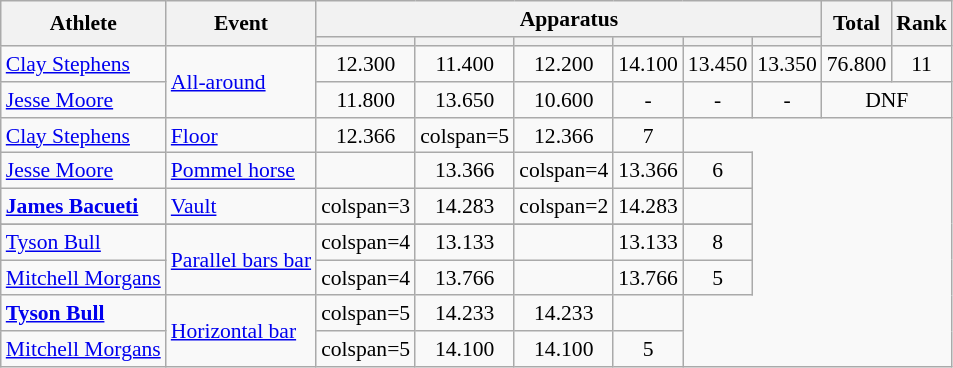<table class=wikitable style=font-size:90%;text-align:center>
<tr>
<th rowspan=2>Athlete</th>
<th rowspan=2>Event</th>
<th colspan=6>Apparatus</th>
<th rowspan=2>Total</th>
<th rowspan=2>Rank</th>
</tr>
<tr style=font-size:95%>
<th></th>
<th></th>
<th></th>
<th></th>
<th></th>
<th></th>
</tr>
<tr>
<td align=left><a href='#'>Clay Stephens</a></td>
<td align=left rowspan=2><a href='#'>All-around</a></td>
<td>12.300</td>
<td>11.400</td>
<td>12.200</td>
<td>14.100</td>
<td>13.450</td>
<td>13.350</td>
<td>76.800</td>
<td>11</td>
</tr>
<tr>
<td align=left><a href='#'>Jesse Moore</a></td>
<td>11.800</td>
<td>13.650</td>
<td>10.600</td>
<td>-</td>
<td>-</td>
<td>-</td>
<td colspan=2>DNF</td>
</tr>
<tr>
<td align=left><a href='#'>Clay Stephens</a></td>
<td align=left><a href='#'>Floor</a></td>
<td>12.366</td>
<td>colspan=5 </td>
<td>12.366</td>
<td>7</td>
</tr>
<tr>
<td align=left><a href='#'>Jesse Moore</a></td>
<td align=left><a href='#'>Pommel horse</a></td>
<td></td>
<td>13.366</td>
<td>colspan=4 </td>
<td>13.366</td>
<td>6</td>
</tr>
<tr>
<td align=left><strong><a href='#'>James Bacueti</a></strong></td>
<td align=left><a href='#'>Vault</a></td>
<td>colspan=3 </td>
<td>14.283</td>
<td>colspan=2 </td>
<td>14.283</td>
<td></td>
</tr>
<tr>
</tr>
<tr>
<td align=left><a href='#'>Tyson Bull</a></td>
<td align=left rowspan=2><a href='#'>Parallel bars bar</a></td>
<td>colspan=4 </td>
<td>13.133</td>
<td></td>
<td>13.133</td>
<td>8</td>
</tr>
<tr>
<td align=left><a href='#'>Mitchell Morgans</a></td>
<td>colspan=4 </td>
<td>13.766</td>
<td></td>
<td>13.766</td>
<td>5</td>
</tr>
<tr>
<td align=left><strong><a href='#'>Tyson Bull</a></strong></td>
<td align=left rowspan=2><a href='#'>Horizontal bar</a></td>
<td>colspan=5 </td>
<td>14.233</td>
<td>14.233</td>
<td></td>
</tr>
<tr>
<td align=left><a href='#'>Mitchell Morgans</a></td>
<td>colspan=5 </td>
<td>14.100</td>
<td>14.100</td>
<td>5</td>
</tr>
</table>
